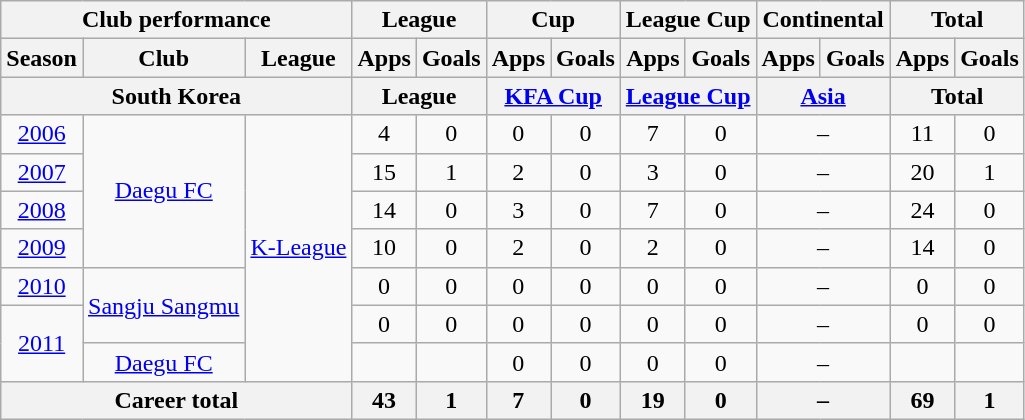<table class="wikitable" style="text-align:center">
<tr>
<th colspan=3>Club performance</th>
<th colspan=2>League</th>
<th colspan=2>Cup</th>
<th colspan=2>League Cup</th>
<th colspan=2>Continental</th>
<th colspan=2>Total</th>
</tr>
<tr>
<th>Season</th>
<th>Club</th>
<th>League</th>
<th>Apps</th>
<th>Goals</th>
<th>Apps</th>
<th>Goals</th>
<th>Apps</th>
<th>Goals</th>
<th>Apps</th>
<th>Goals</th>
<th>Apps</th>
<th>Goals</th>
</tr>
<tr>
<th colspan=3>South Korea</th>
<th colspan=2>League</th>
<th colspan=2><a href='#'>KFA Cup</a></th>
<th colspan=2><a href='#'>League Cup</a></th>
<th colspan=2><a href='#'>Asia</a></th>
<th colspan=2>Total</th>
</tr>
<tr>
<td><a href='#'>2006</a></td>
<td rowspan="4"><a href='#'>Daegu FC</a></td>
<td rowspan="7"><a href='#'>K-League</a></td>
<td>4</td>
<td>0</td>
<td>0</td>
<td>0</td>
<td>7</td>
<td>0</td>
<td colspan="2">–</td>
<td>11</td>
<td>0</td>
</tr>
<tr>
<td><a href='#'>2007</a></td>
<td>15</td>
<td>1</td>
<td>2</td>
<td>0</td>
<td>3</td>
<td>0</td>
<td colspan="2">–</td>
<td>20</td>
<td>1</td>
</tr>
<tr>
<td><a href='#'>2008</a></td>
<td>14</td>
<td>0</td>
<td>3</td>
<td>0</td>
<td>7</td>
<td>0</td>
<td colspan="2">–</td>
<td>24</td>
<td>0</td>
</tr>
<tr>
<td><a href='#'>2009</a></td>
<td>10</td>
<td>0</td>
<td>2</td>
<td>0</td>
<td>2</td>
<td>0</td>
<td colspan="2">–</td>
<td>14</td>
<td>0</td>
</tr>
<tr>
<td><a href='#'>2010</a></td>
<td rowspan="2"><a href='#'>Sangju Sangmu</a></td>
<td>0</td>
<td>0</td>
<td>0</td>
<td>0</td>
<td>0</td>
<td>0</td>
<td colspan="2">–</td>
<td>0</td>
<td>0</td>
</tr>
<tr>
<td rowspan="2"><a href='#'>2011</a></td>
<td>0</td>
<td>0</td>
<td>0</td>
<td>0</td>
<td>0</td>
<td>0</td>
<td colspan="2">–</td>
<td>0</td>
<td>0</td>
</tr>
<tr>
<td><a href='#'>Daegu FC</a></td>
<td></td>
<td></td>
<td>0</td>
<td>0</td>
<td>0</td>
<td>0</td>
<td colspan="2">–</td>
<td></td>
<td></td>
</tr>
<tr>
<th colspan=3>Career total</th>
<th>43</th>
<th>1</th>
<th>7</th>
<th>0</th>
<th>19</th>
<th>0</th>
<th colspan="2">–</th>
<th>69</th>
<th>1</th>
</tr>
</table>
